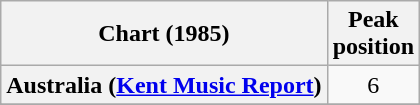<table class="wikitable sortable plainrowheaders">
<tr>
<th>Chart (1985)</th>
<th>Peak<br>position</th>
</tr>
<tr>
<th scope="row">Australia (<a href='#'>Kent Music Report</a>)</th>
<td style="text-align:center;">6</td>
</tr>
<tr>
</tr>
<tr>
</tr>
</table>
